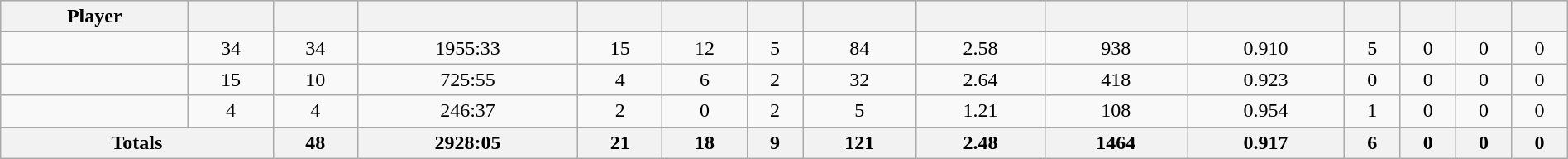<table class="wikitable sortable" style="width:100%; text-align:center;">
<tr style="text-align:center; background:#ddd;">
<th>Player</th>
<th></th>
<th></th>
<th></th>
<th></th>
<th></th>
<th></th>
<th></th>
<th></th>
<th></th>
<th></th>
<th></th>
<th></th>
<th></th>
<th></th>
</tr>
<tr>
<td style=white-space:nowrap></td>
<td>34</td>
<td>34</td>
<td>1955:33</td>
<td>15</td>
<td>12</td>
<td>5</td>
<td>84</td>
<td>2.58</td>
<td>938</td>
<td>0.910</td>
<td>5</td>
<td>0</td>
<td>0</td>
<td>0</td>
</tr>
<tr>
<td style=white-space:nowrap></td>
<td>15</td>
<td>10</td>
<td>725:55</td>
<td>4</td>
<td>6</td>
<td>2</td>
<td>32</td>
<td>2.64</td>
<td>418</td>
<td>0.923</td>
<td>0</td>
<td>0</td>
<td>0</td>
<td>0</td>
</tr>
<tr>
<td style=white-space:nowrap></td>
<td>4</td>
<td>4</td>
<td>246:37</td>
<td>2</td>
<td>0</td>
<td>2</td>
<td>5</td>
<td>1.21</td>
<td>108</td>
<td>0.954</td>
<td>1</td>
<td>0</td>
<td>0</td>
<td>0</td>
</tr>
<tr class="unsortable">
<th colspan=2>Totals</th>
<th>48</th>
<th>2928:05</th>
<th>21</th>
<th>18</th>
<th>9</th>
<th>121</th>
<th>2.48</th>
<th>1464</th>
<th>0.917</th>
<th>6</th>
<th>0</th>
<th>0</th>
<th>0</th>
</tr>
</table>
